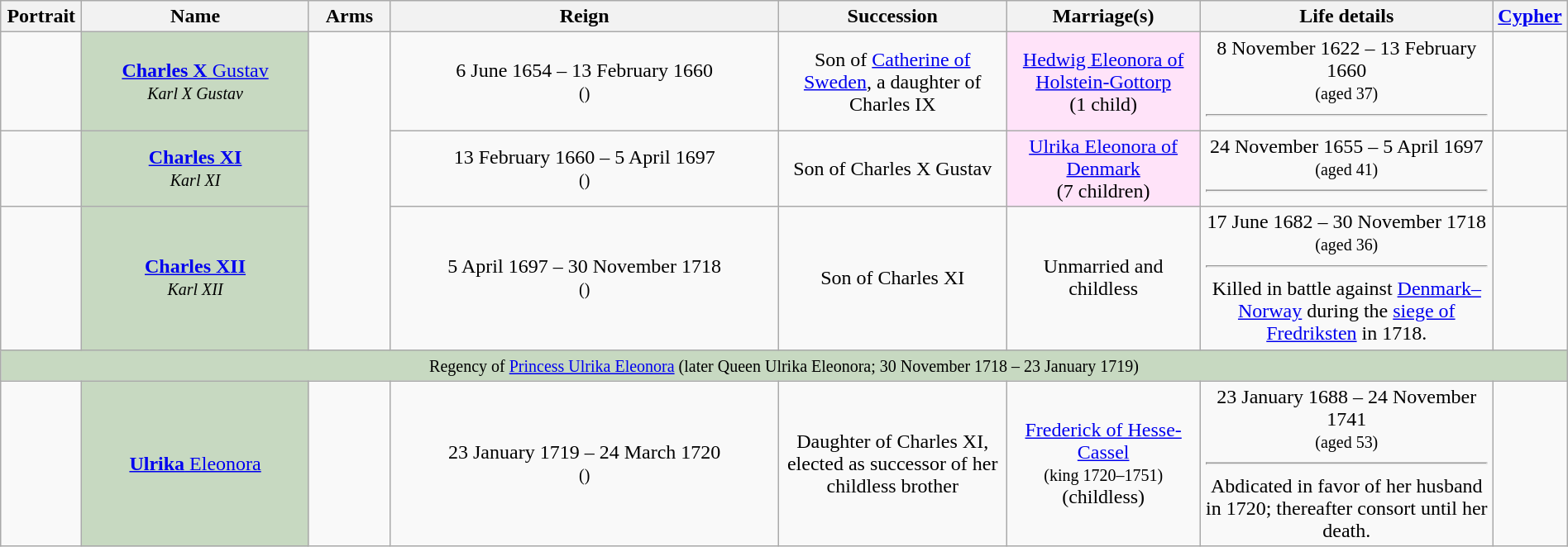<table class="wikitable" style="text-align:center; width:100%;">
<tr>
<th width="5%">Portrait</th>
<th width="14%">Name</th>
<th width="5%">Arms</th>
<th width="24%">Reign</th>
<th width="14%">Succession</th>
<th width="12%">Marriage(s)</th>
<th width="18%">Life details</th>
<th width="3%"><a href='#'>Cypher</a></th>
</tr>
<tr>
<td></td>
<td style="background-color: #c7d9c1"><a href='#'><strong>Charles X</strong> Gustav</a><br><small><em>Karl X Gustav</em></small></td>
<td rowspan=3></td>
<td>6 June 1654 – 13 February 1660<br><small>()</small></td>
<td>Son of <a href='#'>Catherine of Sweden</a>, a daughter of Charles IX</td>
<td style="background-color: #ffe3f9"><a href='#'>Hedwig Eleonora of Holstein-Gottorp</a><br>(1 child)</td>
<td>8 November 1622 – 13 February 1660<br><small>(aged 37)</small><hr></td>
<td></td>
</tr>
<tr>
<td></td>
<td style="background-color: #c7d9c1"><strong><a href='#'>Charles XI</a></strong><br><small><em>Karl XI</em></small></td>
<td>13 February 1660 – 5 April 1697<br><small>()</small></td>
<td>Son of Charles X Gustav</td>
<td style="background-color: #ffe3f9"><a href='#'>Ulrika Eleonora of Denmark</a><br>(7 children)</td>
<td>24 November 1655 – 5 April 1697<br><small>(aged 41)</small><hr></td>
<td></td>
</tr>
<tr>
<td></td>
<td style="background-color: #c7d9c1"><strong><a href='#'>Charles XII</a></strong><br><small><em>Karl XII</em></small></td>
<td>5 April 1697 – 30 November 1718<br><small>()</small></td>
<td>Son of Charles XI</td>
<td>Unmarried and childless</td>
<td>17 June 1682 – 30 November 1718<br><small>(aged 36)</small><hr>Killed in battle against <a href='#'>Denmark–Norway</a> during the <a href='#'>siege of Fredriksten</a> in 1718.</td>
<td></td>
</tr>
<tr>
<td colspan=8 style="background-color: #c7d9c1"><small>Regency of <a href='#'>Princess Ulrika Eleonora</a> (later Queen Ulrika Eleonora; 30 November 1718 – 23 January 1719)</small></td>
</tr>
<tr>
<td></td>
<td style="background-color: #c7d9c1"><a href='#'><strong>Ulrika</strong> Eleonora</a></td>
<td></td>
<td>23 January 1719 – 24 March 1720<br><small>()</small></td>
<td>Daughter of Charles XI, elected as successor of her childless brother</td>
<td><a href='#'>Frederick of Hesse-Cassel</a><br><small>(king 1720–1751)</small><br>(childless)</td>
<td>23 January 1688 – 24 November 1741<br><small>(aged 53)</small><hr>Abdicated in favor of her husband in 1720; thereafter consort until her death.</td>
<td></td>
</tr>
</table>
